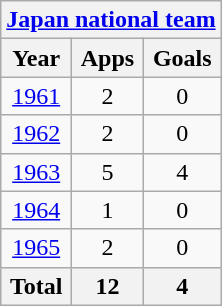<table class="wikitable" style="text-align:center">
<tr>
<th colspan=3><a href='#'>Japan national team</a></th>
</tr>
<tr>
<th>Year</th>
<th>Apps</th>
<th>Goals</th>
</tr>
<tr>
<td><a href='#'>1961</a></td>
<td>2</td>
<td>0</td>
</tr>
<tr>
<td><a href='#'>1962</a></td>
<td>2</td>
<td>0</td>
</tr>
<tr>
<td><a href='#'>1963</a></td>
<td>5</td>
<td>4</td>
</tr>
<tr>
<td><a href='#'>1964</a></td>
<td>1</td>
<td>0</td>
</tr>
<tr>
<td><a href='#'>1965</a></td>
<td>2</td>
<td>0</td>
</tr>
<tr>
<th>Total</th>
<th>12</th>
<th>4</th>
</tr>
</table>
